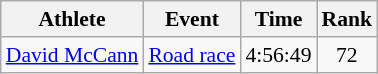<table class=wikitable style="font-size:90%">
<tr>
<th>Athlete</th>
<th>Event</th>
<th>Time</th>
<th>Rank</th>
</tr>
<tr>
<td><a href='#'>David McCann</a></td>
<td><a href='#'>Road race</a></td>
<td align="center">4:56:49</td>
<td align="center">72</td>
</tr>
</table>
